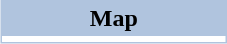<table border="0" cellpadding="2" cellspacing="1" align="right" style="margin-left:1em; background-color: lightsteelblue;">
<tr>
<th>Map</th>
</tr>
<tr bgcolor="#FFFFFF" align="center">
<td style="width: 145px;"></td>
</tr>
</table>
